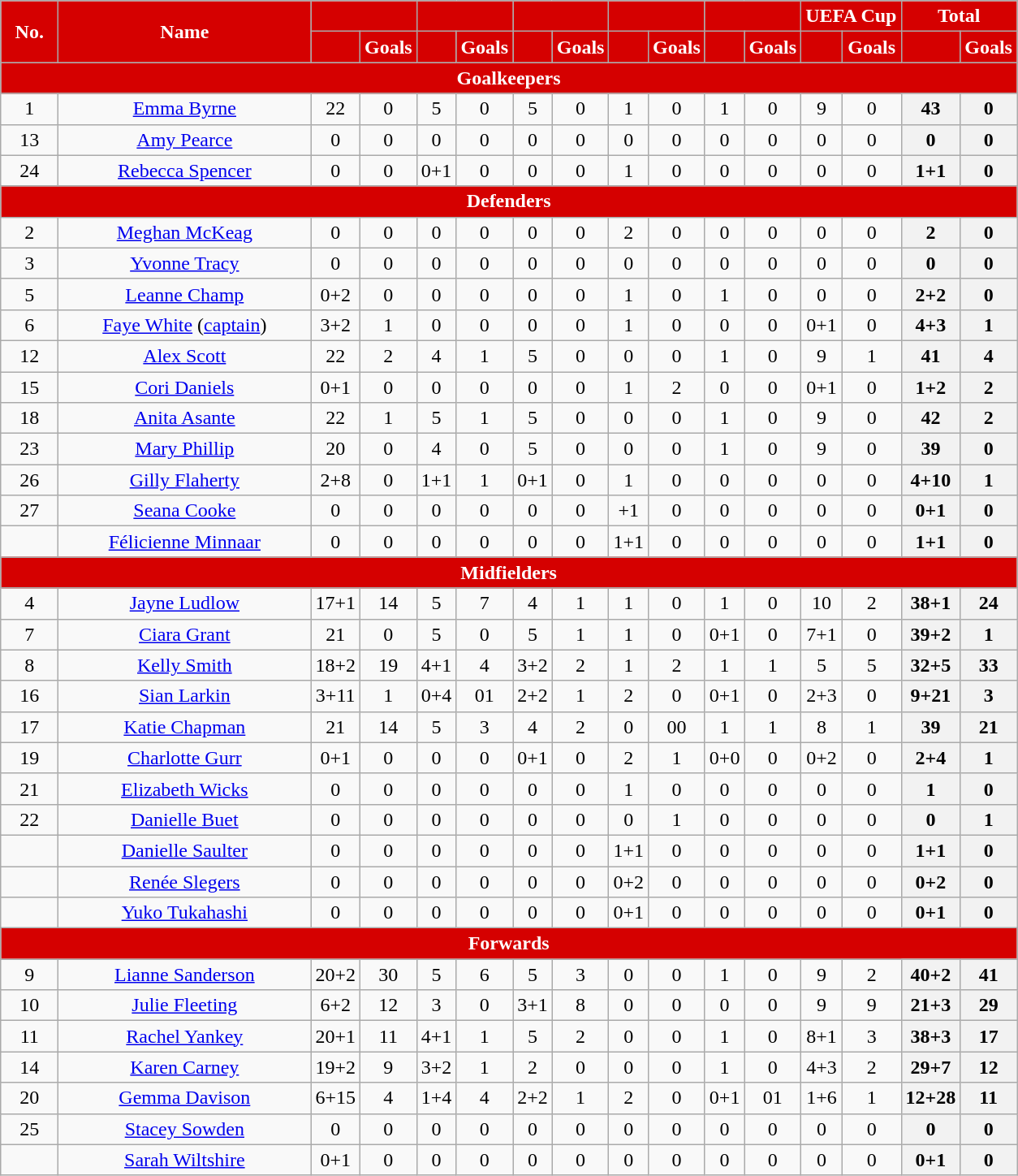<table class="wikitable" style="text-align:center; font-size:100%; ">
<tr>
<th rowspan="2" style="background:#d50000; color:white; text-align:center; width:40px">No.</th>
<th rowspan="2" style="background:#d50000; color:white; text-align:center;width:200px">Name</th>
<th colspan="2" style="background:#d50000; color:white; text-align:center;"></th>
<th colspan="2" style="background:#d50000; color:white; text-align:center;"></th>
<th colspan="2" style="background:#d50000; color:white; text-align:center;"></th>
<th colspan="2" style="background:#d50000; color:white; text-align:center;"></th>
<th colspan="2" style="background:#d50000; color:white; text-align:center;"></th>
<th colspan="2" style="background:#d50000; color:white; text-align:center;">UEFA Cup</th>
<th colspan="2" style="background:#d50000; color:white; text-align:center;">Total</th>
</tr>
<tr>
<th style="background:#d50000; color:white; text-align:center;width=50px"></th>
<th style="background:#d50000; color:white; text-align:center;width=50px">Goals</th>
<th style="background:#d50000; color:white; text-align:center;width=50px"></th>
<th style="background:#d50000; color:white; text-align:center;width=50px">Goals</th>
<th style="background:#d50000; color:white; text-align:center;width=50px"></th>
<th style="background:#d50000; color:white; text-align:center;width=50px">Goals</th>
<th style="background:#d50000; color:white; text-align:center;width=50px"></th>
<th style="background:#d50000; color:white; text-align:center;width=50px">Goals</th>
<th style="background:#d50000; color:white; text-align:center;width=50px"></th>
<th style="background:#d50000; color:white; text-align:center;width=50px">Goals</th>
<th style="background:#d50000; color:white; text-align:center;width=50px"></th>
<th style="background:#d50000; color:white; text-align:center;width=50px">Goals</th>
<th style="background:#d50000; color:white; text-align:center;width=50px"></th>
<th style="background:#d50000; color:white; text-align:center;width=50px">Goals</th>
</tr>
<tr>
<th colspan="16" style="background:#d50000; color:white; text-align:center">Goalkeepers</th>
</tr>
<tr>
<td>1</td>
<td> <a href='#'>Emma Byrne</a></td>
<td>22</td>
<td>0</td>
<td>5</td>
<td>0</td>
<td>5</td>
<td>0</td>
<td>1</td>
<td>0</td>
<td>1</td>
<td>0</td>
<td>9</td>
<td>0</td>
<th>43</th>
<th>0</th>
</tr>
<tr>
<td>13</td>
<td> <a href='#'>Amy Pearce</a></td>
<td>0</td>
<td>0</td>
<td>0</td>
<td>0</td>
<td>0</td>
<td>0</td>
<td>0</td>
<td>0</td>
<td>0</td>
<td>0</td>
<td>0</td>
<td>0</td>
<th>0</th>
<th>0</th>
</tr>
<tr>
<td>24</td>
<td><em></em> <a href='#'>Rebecca Spencer</a></td>
<td>0</td>
<td>0</td>
<td>0+1</td>
<td>0</td>
<td>0</td>
<td>0</td>
<td>1</td>
<td>0</td>
<td>0</td>
<td>0</td>
<td>0</td>
<td>0</td>
<th>1+1</th>
<th>0</th>
</tr>
<tr>
<th colspan="16" style="background:#d50000; color:white; text-align:center">Defenders</th>
</tr>
<tr>
<td>2</td>
<td> <a href='#'>Meghan McKeag</a></td>
<td>0</td>
<td>0</td>
<td>0</td>
<td>0</td>
<td>0</td>
<td>0</td>
<td>2</td>
<td>0</td>
<td>0</td>
<td>0</td>
<td>0</td>
<td>0</td>
<th>2</th>
<th>0</th>
</tr>
<tr>
<td>3</td>
<td> <a href='#'>Yvonne Tracy</a></td>
<td>0</td>
<td>0</td>
<td>0</td>
<td>0</td>
<td>0</td>
<td>0</td>
<td>0</td>
<td>0</td>
<td>0</td>
<td>0</td>
<td>0</td>
<td>0</td>
<th>0</th>
<th>0</th>
</tr>
<tr>
<td>5</td>
<td> <a href='#'>Leanne Champ</a></td>
<td>0+2</td>
<td>0</td>
<td>0</td>
<td>0</td>
<td>0</td>
<td>0</td>
<td>1</td>
<td>0</td>
<td>1</td>
<td>0</td>
<td>0</td>
<td>0</td>
<th>2+2</th>
<th>0</th>
</tr>
<tr>
<td>6</td>
<td> <a href='#'>Faye White</a> (<a href='#'>captain</a>)</td>
<td>3+2</td>
<td>1</td>
<td>0</td>
<td>0</td>
<td>0</td>
<td>0</td>
<td>1</td>
<td>0</td>
<td>0</td>
<td>0</td>
<td>0+1</td>
<td>0</td>
<th>4+3</th>
<th>1</th>
</tr>
<tr>
<td>12</td>
<td> <a href='#'>Alex Scott</a></td>
<td>22</td>
<td>2</td>
<td>4</td>
<td>1</td>
<td>5</td>
<td>0</td>
<td>0</td>
<td>0</td>
<td>1</td>
<td>0</td>
<td>9</td>
<td>1</td>
<th>41</th>
<th>4</th>
</tr>
<tr>
<td>15</td>
<td> <a href='#'>Cori Daniels</a></td>
<td>0+1</td>
<td>0</td>
<td>0</td>
<td>0</td>
<td>0</td>
<td>0</td>
<td>1</td>
<td>2</td>
<td>0</td>
<td>0</td>
<td>0+1</td>
<td>0</td>
<th>1+2</th>
<th>2</th>
</tr>
<tr>
<td>18</td>
<td> <a href='#'>Anita Asante</a></td>
<td>22</td>
<td>1</td>
<td>5</td>
<td>1</td>
<td>5</td>
<td>0</td>
<td>0</td>
<td>0</td>
<td>1</td>
<td>0</td>
<td>9</td>
<td>0</td>
<th>42</th>
<th>2</th>
</tr>
<tr>
<td>23</td>
<td> <a href='#'>Mary Phillip</a></td>
<td>20</td>
<td>0</td>
<td>4</td>
<td>0</td>
<td>5</td>
<td>0</td>
<td>0</td>
<td>0</td>
<td>1</td>
<td>0</td>
<td>9</td>
<td>0</td>
<th>39</th>
<th>0</th>
</tr>
<tr>
<td>26</td>
<td> <a href='#'>Gilly Flaherty</a></td>
<td>2+8</td>
<td>0</td>
<td>1+1</td>
<td>1</td>
<td>0+1</td>
<td>0</td>
<td>1</td>
<td>0</td>
<td>0</td>
<td>0</td>
<td>0</td>
<td>0</td>
<th>4+10</th>
<th>1</th>
</tr>
<tr>
<td>27</td>
<td> <a href='#'>Seana Cooke</a></td>
<td>0</td>
<td>0</td>
<td>0</td>
<td>0</td>
<td>0</td>
<td>0</td>
<td>+1</td>
<td>0</td>
<td>0</td>
<td>0</td>
<td>0</td>
<td>0</td>
<th>0+1</th>
<th>0</th>
</tr>
<tr>
<td></td>
<td> <a href='#'>Félicienne Minnaar</a></td>
<td>0</td>
<td>0</td>
<td>0</td>
<td>0</td>
<td>0</td>
<td>0</td>
<td>1+1</td>
<td>0</td>
<td>0</td>
<td>0</td>
<td>0</td>
<td>0</td>
<th>1+1</th>
<th>0</th>
</tr>
<tr>
<th colspan="16" style="background:#d50000; color:white; text-align:center">Midfielders</th>
</tr>
<tr>
<td>4</td>
<td> <a href='#'>Jayne Ludlow</a></td>
<td>17+1</td>
<td>14</td>
<td>5</td>
<td>7</td>
<td>4</td>
<td>1</td>
<td>1</td>
<td>0</td>
<td>1</td>
<td>0</td>
<td>10</td>
<td>2</td>
<th>38+1</th>
<th>24</th>
</tr>
<tr>
<td>7</td>
<td> <a href='#'>Ciara Grant</a></td>
<td>21</td>
<td>0</td>
<td>5</td>
<td>0</td>
<td>5</td>
<td>1</td>
<td>1</td>
<td>0</td>
<td>0+1</td>
<td>0</td>
<td>7+1</td>
<td>0</td>
<th>39+2</th>
<th>1</th>
</tr>
<tr>
<td>8</td>
<td> <a href='#'>Kelly Smith</a></td>
<td>18+2</td>
<td>19</td>
<td>4+1</td>
<td>4</td>
<td>3+2</td>
<td>2</td>
<td>1</td>
<td>2</td>
<td>1</td>
<td>1</td>
<td>5</td>
<td>5</td>
<th>32+5</th>
<th>33</th>
</tr>
<tr>
<td>16</td>
<td> <a href='#'>Sian Larkin</a></td>
<td>3+11</td>
<td>1</td>
<td>0+4</td>
<td>01</td>
<td>2+2</td>
<td>1</td>
<td>2</td>
<td>0</td>
<td>0+1</td>
<td>0</td>
<td>2+3</td>
<td>0</td>
<th>9+21</th>
<th>3</th>
</tr>
<tr>
<td>17</td>
<td><em></em> <a href='#'>Katie Chapman</a></td>
<td>21</td>
<td>14</td>
<td>5</td>
<td>3</td>
<td>4</td>
<td>2</td>
<td>0</td>
<td>00</td>
<td>1</td>
<td>1</td>
<td>8</td>
<td>1</td>
<th>39</th>
<th>21</th>
</tr>
<tr>
<td>19</td>
<td> <a href='#'>Charlotte Gurr</a></td>
<td>0+1</td>
<td>0</td>
<td>0</td>
<td>0</td>
<td>0+1</td>
<td>0</td>
<td>2</td>
<td>1</td>
<td>0+0</td>
<td>0</td>
<td>0+2</td>
<td>0</td>
<th>2+4</th>
<th>1</th>
</tr>
<tr>
<td>21</td>
<td> <a href='#'>Elizabeth Wicks</a></td>
<td>0</td>
<td>0</td>
<td>0</td>
<td>0</td>
<td>0</td>
<td>0</td>
<td>1</td>
<td>0</td>
<td>0</td>
<td>0</td>
<td>0</td>
<td>0</td>
<th>1</th>
<th>0</th>
</tr>
<tr>
<td>22</td>
<td> <a href='#'>Danielle Buet</a></td>
<td>0</td>
<td>0</td>
<td>0</td>
<td>0</td>
<td>0</td>
<td>0</td>
<td>0</td>
<td>1</td>
<td>0</td>
<td>0</td>
<td>0</td>
<td>0</td>
<th>0</th>
<th>1</th>
</tr>
<tr>
<td></td>
<td> <a href='#'>Danielle Saulter</a></td>
<td>0</td>
<td>0</td>
<td>0</td>
<td>0</td>
<td>0</td>
<td>0</td>
<td>1+1</td>
<td>0</td>
<td>0</td>
<td>0</td>
<td>0</td>
<td>0</td>
<th>1+1</th>
<th>0</th>
</tr>
<tr>
<td></td>
<td> <a href='#'>Renée Slegers</a></td>
<td>0</td>
<td>0</td>
<td>0</td>
<td>0</td>
<td>0</td>
<td>0</td>
<td>0+2</td>
<td>0</td>
<td>0</td>
<td>0</td>
<td>0</td>
<td>0</td>
<th>0+2</th>
<th>0</th>
</tr>
<tr>
<td></td>
<td> <a href='#'>Yuko Tukahashi</a></td>
<td>0</td>
<td>0</td>
<td>0</td>
<td>0</td>
<td>0</td>
<td>0</td>
<td>0+1</td>
<td>0</td>
<td>0</td>
<td>0</td>
<td>0</td>
<td>0</td>
<th>0+1</th>
<th>0</th>
</tr>
<tr>
<th colspan="16" style="background:#d50000; color:white; text-align:center">Forwards</th>
</tr>
<tr>
<td>9</td>
<td> <a href='#'>Lianne Sanderson</a></td>
<td>20+2</td>
<td>30</td>
<td>5</td>
<td>6</td>
<td>5</td>
<td>3</td>
<td>0</td>
<td>0</td>
<td>1</td>
<td>0</td>
<td>9</td>
<td>2</td>
<th>40+2</th>
<th>41</th>
</tr>
<tr>
<td>10</td>
<td> <a href='#'>Julie Fleeting</a></td>
<td>6+2</td>
<td>12</td>
<td>3</td>
<td>0</td>
<td>3+1</td>
<td>8</td>
<td>0</td>
<td>0</td>
<td>0</td>
<td>0</td>
<td>9</td>
<td>9</td>
<th>21+3</th>
<th>29</th>
</tr>
<tr>
<td>11</td>
<td> <a href='#'>Rachel Yankey</a></td>
<td>20+1</td>
<td>11</td>
<td>4+1</td>
<td>1</td>
<td>5</td>
<td>2</td>
<td>0</td>
<td>0</td>
<td>1</td>
<td>0</td>
<td>8+1</td>
<td>3</td>
<th>38+3</th>
<th>17</th>
</tr>
<tr>
<td>14</td>
<td> <a href='#'>Karen Carney</a></td>
<td>19+2</td>
<td>9</td>
<td>3+2</td>
<td>1</td>
<td>2</td>
<td>0</td>
<td>0</td>
<td>0</td>
<td>1</td>
<td>0</td>
<td>4+3</td>
<td>2</td>
<th>29+7</th>
<th>12</th>
</tr>
<tr>
<td>20</td>
<td> <a href='#'>Gemma Davison</a></td>
<td>6+15</td>
<td>4</td>
<td>1+4</td>
<td>4</td>
<td>2+2</td>
<td>1</td>
<td>2</td>
<td>0</td>
<td>0+1</td>
<td>01</td>
<td>1+6</td>
<td>1</td>
<th>12+28</th>
<th>11</th>
</tr>
<tr>
<td>25</td>
<td> <a href='#'>Stacey Sowden</a></td>
<td>0</td>
<td>0</td>
<td>0</td>
<td>0</td>
<td>0</td>
<td>0</td>
<td>0</td>
<td>0</td>
<td>0</td>
<td>0</td>
<td>0</td>
<td>0</td>
<th>0</th>
<th>0</th>
</tr>
<tr>
<td></td>
<td> <a href='#'>Sarah Wiltshire</a></td>
<td>0+1</td>
<td>0</td>
<td>0</td>
<td>0</td>
<td>0</td>
<td>0</td>
<td>0</td>
<td>0</td>
<td>0</td>
<td>0</td>
<td>0</td>
<td>0</td>
<th>0+1</th>
<th>0</th>
</tr>
</table>
